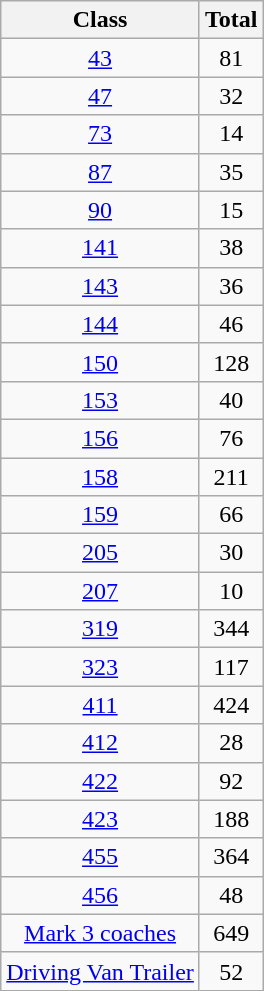<table class="wikitable">
<tr>
<th>Class</th>
<th>Total</th>
</tr>
<tr>
<td align=center><a href='#'>43</a></td>
<td align=center>81</td>
</tr>
<tr>
<td align=center><a href='#'>47</a></td>
<td align=center>32</td>
</tr>
<tr>
<td align=center><a href='#'>73</a></td>
<td align=center>14</td>
</tr>
<tr>
<td align=center><a href='#'>87</a></td>
<td align=center>35</td>
</tr>
<tr>
<td align=center><a href='#'>90</a></td>
<td align=center>15</td>
</tr>
<tr>
<td align=center><a href='#'>141</a></td>
<td align=center>38</td>
</tr>
<tr>
<td align=center><a href='#'>143</a></td>
<td align=center>36</td>
</tr>
<tr>
<td align=center><a href='#'>144</a></td>
<td align=center>46</td>
</tr>
<tr>
<td align=center><a href='#'>150</a></td>
<td align=center>128</td>
</tr>
<tr>
<td align=center><a href='#'>153</a></td>
<td align=center>40</td>
</tr>
<tr>
<td align=center><a href='#'>156</a></td>
<td align=center>76</td>
</tr>
<tr>
<td align=center><a href='#'>158</a></td>
<td align=center>211</td>
</tr>
<tr>
<td align=center><a href='#'>159</a></td>
<td align=center>66</td>
</tr>
<tr>
<td align=center><a href='#'>205</a></td>
<td align=center>30</td>
</tr>
<tr>
<td align=center><a href='#'>207</a></td>
<td align=center>10</td>
</tr>
<tr>
<td align=center><a href='#'>319</a></td>
<td align=center>344</td>
</tr>
<tr>
<td align=center><a href='#'>323</a></td>
<td align=center>117</td>
</tr>
<tr>
<td align=center><a href='#'>411</a></td>
<td align=center>424</td>
</tr>
<tr>
<td align=center><a href='#'>412</a></td>
<td align=center>28</td>
</tr>
<tr>
<td align=center><a href='#'>422</a></td>
<td align=center>92</td>
</tr>
<tr>
<td align=center><a href='#'>423</a></td>
<td align=center>188</td>
</tr>
<tr>
<td align=center><a href='#'>455</a></td>
<td align=center>364</td>
</tr>
<tr>
<td align=center><a href='#'>456</a></td>
<td align=center>48</td>
</tr>
<tr>
<td align=center><a href='#'>Mark 3 coaches</a></td>
<td align=center>649</td>
</tr>
<tr>
<td align=center><a href='#'>Driving Van Trailer</a></td>
<td align=center>52</td>
</tr>
</table>
